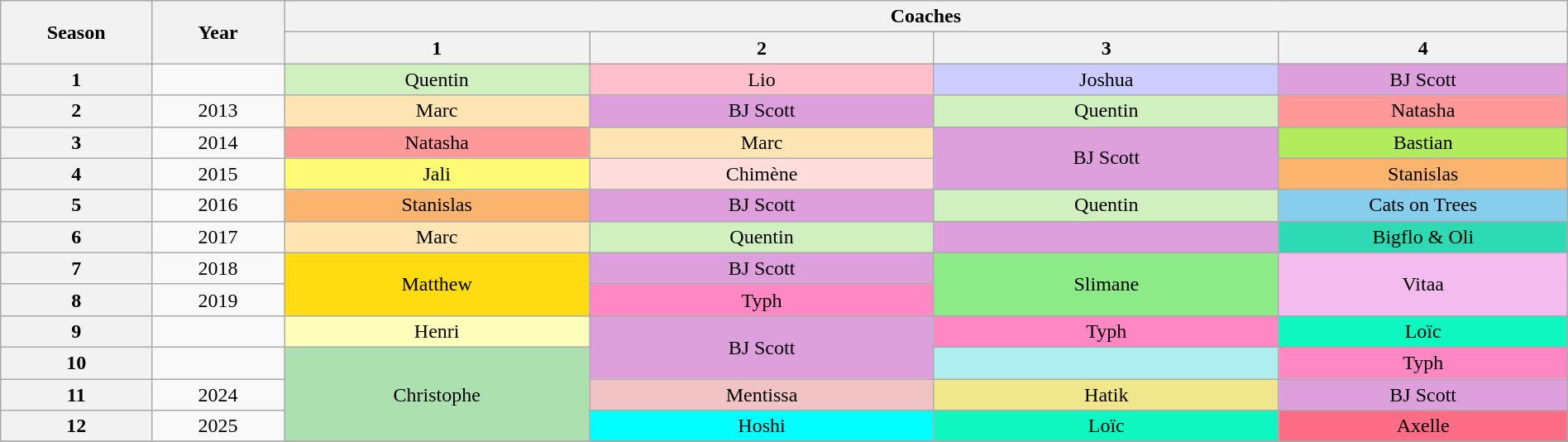<table class="wikitable collapsible collapsed" style="text-align:center; width:100%">
<tr>
<th width="2%" rowspan="2">Season</th>
<th width="2%" rowspan="2">Year</th>
<th colspan="4">Coaches</th>
</tr>
<tr>
<th width="5%">1</th>
<th width="6%">2</th>
<th width="6%">3</th>
<th width="5%">4</th>
</tr>
<tr>
<th>1</th>
<td></td>
<td style="background:#d0f0c0">Quentin</td>
<td style="background:pink">Lio</td>
<td style="background:#ccf">Joshua</td>
<td style="background:#dda0dd">BJ Scott</td>
</tr>
<tr>
<th>2</th>
<td>2013</td>
<td style="background:#ffe5b4">Marc</td>
<td style="background:#dda0dd">BJ Scott</td>
<td style="background:#d0f0c0">Quentin</td>
<td style="background:#ff9999">Natasha</td>
</tr>
<tr>
<th>3</th>
<td>2014</td>
<td style="background:#ff9999">Natasha</td>
<td style="background:#ffe5b4">Marc</td>
<td rowspan="2" style="background:#dda0dd">BJ Scott</td>
<td style="background:#B2EC5D">Bastian</td>
</tr>
<tr>
<th>4</th>
<td>2015</td>
<td style="background:#fffa73">Jali</td>
<td style="background:#ffdddd">Chimène</td>
<td style="background:#fbb46e">Stanislas</td>
</tr>
<tr>
<th>5</th>
<td>2016</td>
<td style="background:#fbb46e">Stanislas</td>
<td style="background:#dda0dd">BJ Scott</td>
<td style="background:#d0f0c0">Quentin</td>
<td style="background:#87ceed">Cats on Trees</td>
</tr>
<tr>
<th>6</th>
<td>2017</td>
<td style="background:#ffe5b4">Marc</td>
<td style="background:#d0f0c0">Quentin</td>
<td style="background:#dda0dd"></td>
<td style="background:#2ddab4">Bigflo & Oli</td>
</tr>
<tr>
<th>7</th>
<td>2018</td>
<td rowspan="2" style="background:#ffdb11">Matthew</td>
<td style="background:#dda0dd">BJ Scott</td>
<td rowspan="2" style="background:#8deb87">Slimane</td>
<td rowspan="2"style="background:#f4bbee">Vitaa</td>
</tr>
<tr>
<th>8</th>
<td>2019</td>
<td style="background:#FF87C3">Typh</td>
</tr>
<tr>
<th>9</th>
<td></td>
<td style="background:#ffffbc">Henri</td>
<td rowspan="2" style="background:#dda0dd">BJ Scott</td>
<td style="background:#FF87C3">Typh</td>
<td style="background:#0ff7c0">Loïc</td>
</tr>
<tr>
<th>10</th>
<td></td>
<td rowspan="3" style="background:#ace1af">Christophe</td>
<td style="background:#afeeee"></td>
<td style="background:#FF87C3">Typh</td>
</tr>
<tr>
<th>11</th>
<td>2024</td>
<td style="background:#f0c4c4">Mentissa</td>
<td style="background:khaki">Hatik</td>
<td style="background:#dda0dd">BJ Scott</td>
</tr>
<tr>
<th>12</th>
<td>2025</td>
<td style="background:#00FFFF">Hoshi</td>
<td style="background:#0ff7c0">Loïc</td>
<td style="background:#FC6C85">Axelle</td>
</tr>
<tr>
</tr>
</table>
